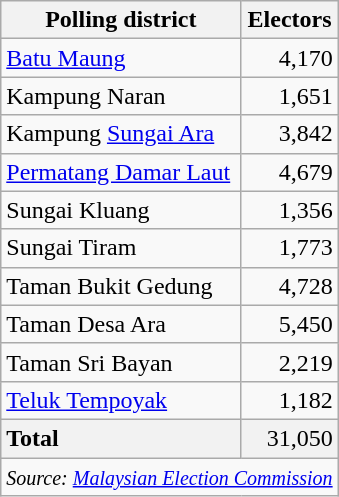<table class="wikitable sortable">
<tr>
<th>Polling district</th>
<th>Electors</th>
</tr>
<tr>
<td><a href='#'>Batu Maung</a></td>
<td align="right">4,170</td>
</tr>
<tr>
<td>Kampung Naran</td>
<td align="right">1,651</td>
</tr>
<tr>
<td>Kampung <a href='#'>Sungai Ara</a></td>
<td align="right">3,842</td>
</tr>
<tr>
<td><a href='#'>Permatang Damar Laut</a></td>
<td align="right">4,679</td>
</tr>
<tr>
<td>Sungai Kluang</td>
<td align="right">1,356</td>
</tr>
<tr>
<td>Sungai Tiram</td>
<td align="right">1,773</td>
</tr>
<tr>
<td>Taman Bukit Gedung</td>
<td align="right">4,728</td>
</tr>
<tr>
<td>Taman Desa Ara</td>
<td align="right">5,450</td>
</tr>
<tr>
<td>Taman Sri Bayan</td>
<td align="right">2,219</td>
</tr>
<tr>
<td><a href='#'>Teluk Tempoyak</a></td>
<td align="right">1,182</td>
</tr>
<tr>
<td style="background: #f2f2f2"><strong>Total</strong></td>
<td style="background: #f2f2f2" align="right">31,050</td>
</tr>
<tr>
<td colspan="2" align="right"><small><em>Source: <a href='#'>Malaysian Election Commission</a></em></small></td>
</tr>
</table>
